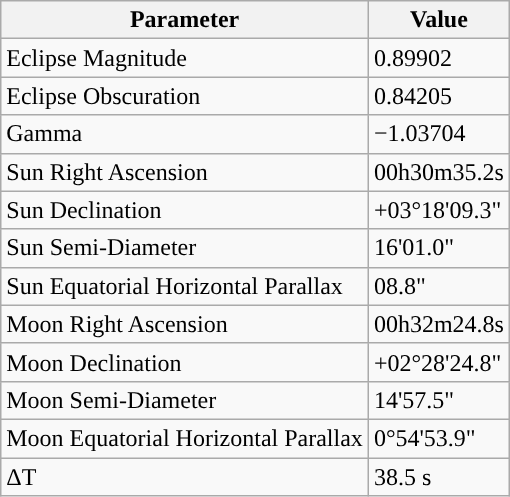<table class="wikitable">
<tr>
<th>Parameter</th>
<th>Value</th>
</tr>
<tr>
<td>Eclipse Magnitude</td>
<td>0.89902</td>
</tr>
<tr>
<td>Eclipse Obscuration</td>
<td>0.84205</td>
</tr>
<tr>
<td>Gamma</td>
<td>−1.03704</td>
</tr>
<tr>
<td>Sun Right Ascension</td>
<td>00h30m35.2s</td>
</tr>
<tr>
<td>Sun Declination</td>
<td>+03°18'09.3"</td>
</tr>
<tr>
<td>Sun Semi-Diameter</td>
<td>16'01.0"</td>
</tr>
<tr>
<td>Sun Equatorial Horizontal Parallax</td>
<td>08.8"</td>
</tr>
<tr>
<td>Moon Right Ascension</td>
<td>00h32m24.8s</td>
</tr>
<tr>
<td>Moon Declination</td>
<td>+02°28'24.8"</td>
</tr>
<tr>
<td>Moon Semi-Diameter</td>
<td>14'57.5"</td>
</tr>
<tr>
<td>Moon Equatorial Horizontal Parallax</td>
<td>0°54'53.9"</td>
</tr>
<tr>
<td>ΔT</td>
<td>38.5 s</td>
</tr>
</table>
